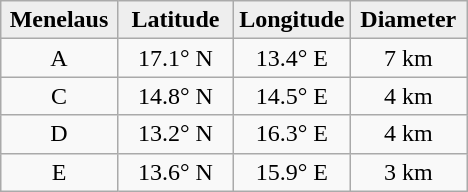<table class="wikitable">
<tr>
<th width="25%" style="background:#eeeeee;">Menelaus</th>
<th width="25%" style="background:#eeeeee;">Latitude</th>
<th width="25%" style="background:#eeeeee;">Longitude</th>
<th width="25%" style="background:#eeeeee;">Diameter</th>
</tr>
<tr>
<td align="center">A</td>
<td align="center">17.1° N</td>
<td align="center">13.4° E</td>
<td align="center">7 km</td>
</tr>
<tr>
<td align="center">C</td>
<td align="center">14.8° N</td>
<td align="center">14.5° E</td>
<td align="center">4 km</td>
</tr>
<tr>
<td align="center">D</td>
<td align="center">13.2° N</td>
<td align="center">16.3° E</td>
<td align="center">4 km</td>
</tr>
<tr>
<td align="center">E</td>
<td align="center">13.6° N</td>
<td align="center">15.9° E</td>
<td align="center">3 km</td>
</tr>
</table>
